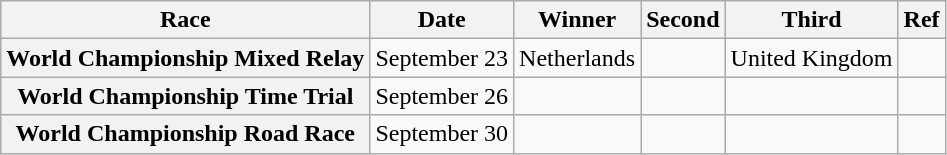<table class="wikitable plainrowheaders">
<tr>
<th>Race</th>
<th>Date</th>
<th>Winner</th>
<th>Second</th>
<th>Third</th>
<th>Ref</th>
</tr>
<tr>
<th scope=row>World Championship Mixed Relay</th>
<td>September 23</td>
<td> Netherlands</td>
<td></td>
<td> United Kingdom</td>
<td></td>
</tr>
<tr>
<th scope=row>World Championship Time Trial</th>
<td>September 26</td>
<td></td>
<td></td>
<td></td>
<td></td>
</tr>
<tr>
<th scope=row>World Championship Road Race</th>
<td>September 30</td>
<td></td>
<td></td>
<td></td>
<td></td>
</tr>
</table>
